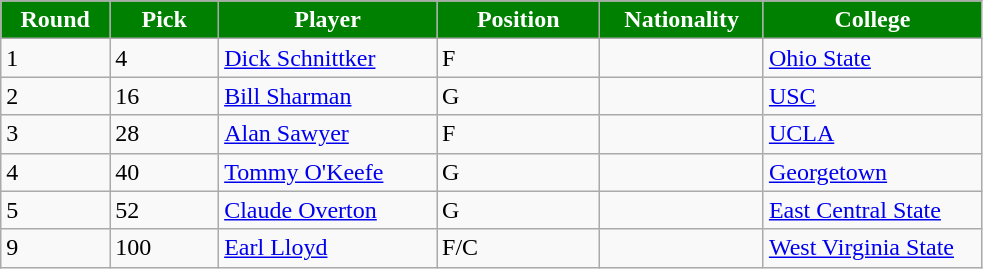<table class="wikitable sortable sortable">
<tr>
<th style="background:#008000; color:white" width="10%">Round</th>
<th style="background:#008000; color:white" width="10%">Pick</th>
<th style="background:#008000; color:white" width="20%">Player</th>
<th style="background:#008000; color:white" width="15%">Position</th>
<th style="background:#008000; color:white" width="15%">Nationality</th>
<th style="background:#008000; color:white" width="20%">College</th>
</tr>
<tr>
<td>1</td>
<td>4</td>
<td><a href='#'>Dick Schnittker</a></td>
<td>F</td>
<td></td>
<td><a href='#'>Ohio State</a></td>
</tr>
<tr>
<td>2</td>
<td>16</td>
<td><a href='#'>Bill Sharman</a></td>
<td>G</td>
<td></td>
<td><a href='#'>USC</a></td>
</tr>
<tr>
<td>3</td>
<td>28</td>
<td><a href='#'>Alan Sawyer</a></td>
<td>F</td>
<td></td>
<td><a href='#'>UCLA</a></td>
</tr>
<tr>
<td>4</td>
<td>40</td>
<td><a href='#'>Tommy O'Keefe</a></td>
<td>G</td>
<td></td>
<td><a href='#'>Georgetown</a></td>
</tr>
<tr>
<td>5</td>
<td>52</td>
<td><a href='#'>Claude Overton</a></td>
<td>G</td>
<td></td>
<td><a href='#'>East Central State</a></td>
</tr>
<tr>
<td>9</td>
<td>100</td>
<td><a href='#'>Earl Lloyd</a></td>
<td>F/C</td>
<td></td>
<td><a href='#'>West Virginia State</a></td>
</tr>
</table>
